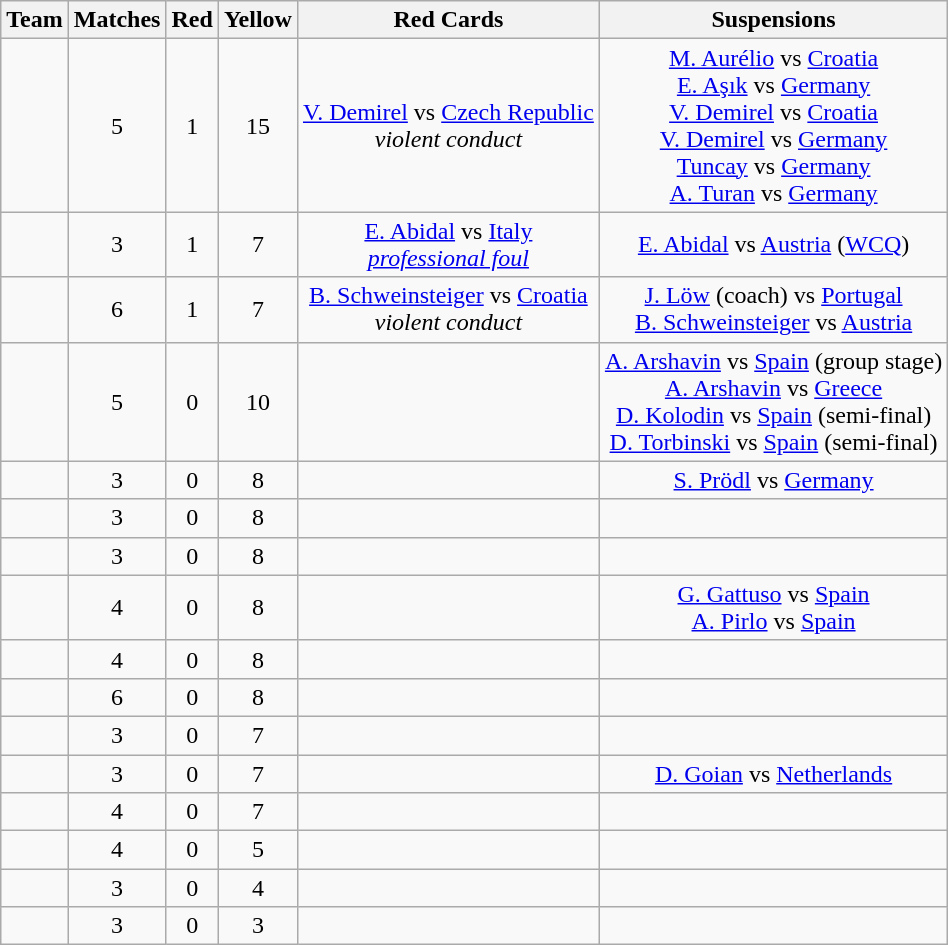<table class="wikitable" style="text-align:center;">
<tr>
<th>Team</th>
<th>Matches</th>
<th> Red</th>
<th> Yellow</th>
<th>Red Cards</th>
<th>Suspensions</th>
</tr>
<tr>
<td align="left"></td>
<td>5</td>
<td>1</td>
<td>15</td>
<td><a href='#'>V. Demirel</a> vs <a href='#'>Czech Republic</a><br><em>violent conduct</em><br></td>
<td><a href='#'>M. Aurélio</a> vs <a href='#'>Croatia</a><br><a href='#'>E. Aşık</a> vs <a href='#'>Germany</a><br><a href='#'>V. Demirel</a> vs <a href='#'>Croatia</a><br><a href='#'>V. Demirel</a> vs <a href='#'>Germany</a><br><a href='#'>Tuncay</a> vs <a href='#'>Germany</a><br><a href='#'>A. Turan</a> vs <a href='#'>Germany</a></td>
</tr>
<tr>
<td align="left"></td>
<td>3</td>
<td>1</td>
<td>7</td>
<td><a href='#'>E. Abidal</a> vs <a href='#'>Italy</a><br><em><a href='#'>professional foul</a></em><br></td>
<td><a href='#'>E. Abidal</a> vs <a href='#'>Austria</a> (<a href='#'>WCQ</a>)</td>
</tr>
<tr>
<td align="left"></td>
<td>6</td>
<td>1</td>
<td>7</td>
<td><a href='#'>B. Schweinsteiger</a> vs <a href='#'>Croatia</a><br><em>violent conduct</em></td>
<td><a href='#'>J. Löw</a> (coach) vs <a href='#'>Portugal</a><br><a href='#'>B. Schweinsteiger</a> vs <a href='#'>Austria</a></td>
</tr>
<tr>
<td align="left"></td>
<td>5</td>
<td>0</td>
<td>10</td>
<td></td>
<td><a href='#'>A. Arshavin</a> vs <a href='#'>Spain</a> (group stage)<br><a href='#'>A. Arshavin</a> vs <a href='#'>Greece</a><br><a href='#'>D. Kolodin</a> vs <a href='#'>Spain</a> (semi-final)<br><a href='#'>D. Torbinski</a> vs <a href='#'>Spain</a> (semi-final)</td>
</tr>
<tr>
<td align="left"></td>
<td>3</td>
<td>0</td>
<td>8</td>
<td></td>
<td><a href='#'>S. Prödl</a> vs <a href='#'>Germany</a></td>
</tr>
<tr>
<td align="left"></td>
<td>3</td>
<td>0</td>
<td>8</td>
<td></td>
<td></td>
</tr>
<tr>
<td align="left"></td>
<td>3</td>
<td>0</td>
<td>8</td>
<td></td>
<td></td>
</tr>
<tr>
<td align="left"></td>
<td>4</td>
<td>0</td>
<td>8</td>
<td></td>
<td><a href='#'>G. Gattuso</a> vs <a href='#'>Spain</a><br><a href='#'>A. Pirlo</a> vs <a href='#'>Spain</a></td>
</tr>
<tr>
<td align="left"></td>
<td>4</td>
<td>0</td>
<td>8</td>
<td></td>
<td></td>
</tr>
<tr>
<td align="left"></td>
<td>6</td>
<td>0</td>
<td>8</td>
<td></td>
<td></td>
</tr>
<tr>
<td align="left"></td>
<td>3</td>
<td>0</td>
<td>7</td>
<td></td>
<td></td>
</tr>
<tr>
<td align="left"></td>
<td>3</td>
<td>0</td>
<td>7</td>
<td></td>
<td><a href='#'>D. Goian</a> vs <a href='#'>Netherlands</a></td>
</tr>
<tr>
<td align="left"></td>
<td>4</td>
<td>0</td>
<td>7</td>
<td></td>
<td></td>
</tr>
<tr>
<td align="left"></td>
<td>4</td>
<td>0</td>
<td>5</td>
<td></td>
<td></td>
</tr>
<tr>
<td align="left"></td>
<td>3</td>
<td>0</td>
<td>4</td>
<td></td>
<td></td>
</tr>
<tr>
<td align="left"></td>
<td>3</td>
<td>0</td>
<td>3</td>
<td></td>
<td></td>
</tr>
</table>
